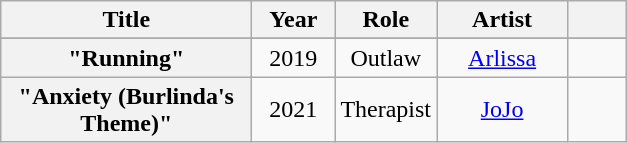<table class="wikitable plainrowheaders" style="text-align:center;">
<tr>
<th scope="col" style="width:10em;">Title</th>
<th scope="col" style="width:3em;">Year</th>
<th>Role</th>
<th scope="col" style="width:5em;">Artist</th>
<th scope="col" style="width:2em;"></th>
</tr>
<tr>
</tr>
<tr>
<th scope="row">"Running"</th>
<td>2019</td>
<td>Outlaw</td>
<td><a href='#'>Arlissa</a></td>
<td></td>
</tr>
<tr>
<th scope="row">"Anxiety (Burlinda's Theme)"</th>
<td>2021</td>
<td>Therapist</td>
<td><a href='#'>JoJo</a></td>
<td></td>
</tr>
</table>
